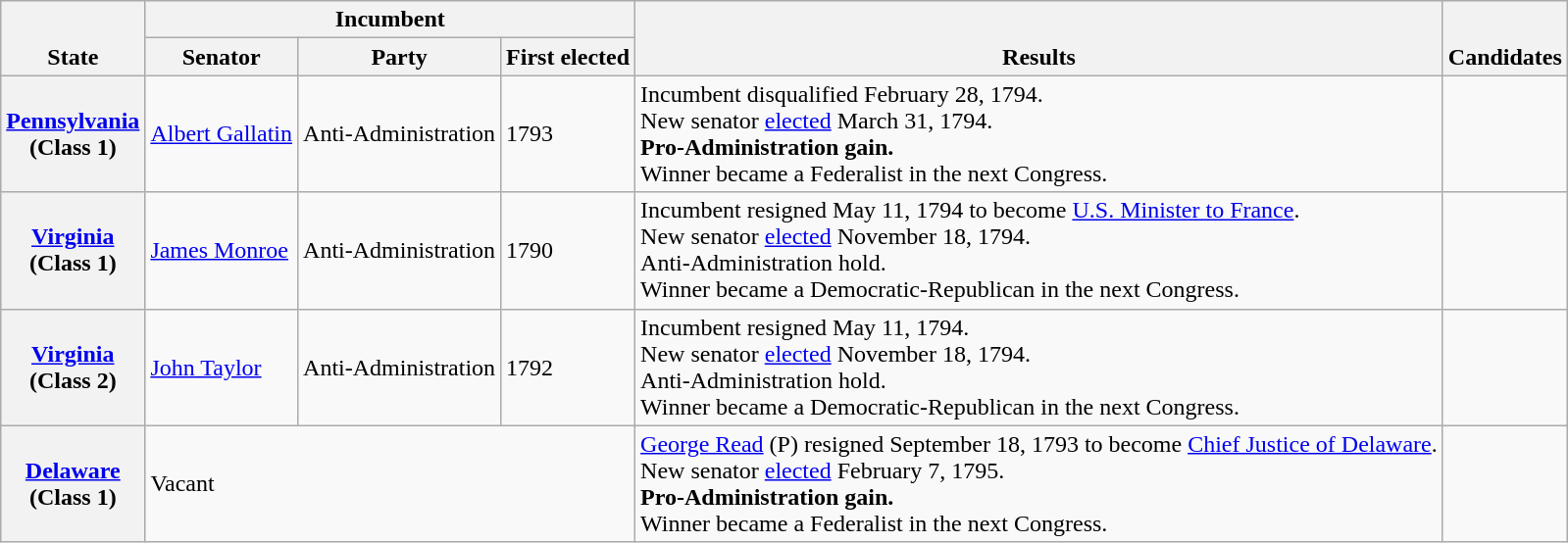<table class=wikitable>
<tr valign=bottom>
<th rowspan=2>State</th>
<th colspan=3>Incumbent</th>
<th rowspan=2>Results</th>
<th rowspan=2>Candidates</th>
</tr>
<tr>
<th>Senator</th>
<th>Party</th>
<th>First elected</th>
</tr>
<tr>
<th><a href='#'>Pennsylvania</a><br>(Class 1)</th>
<td><a href='#'>Albert Gallatin</a></td>
<td>Anti-Administration</td>
<td [[1794 United States Senate special election in Pennsylvania>1793 </td>
<td>Incumbent disqualified February 28, 1794.<br>New senator <a href='#'>elected</a> March 31, 1794.<br><strong>Pro-Administration gain.</strong><br>Winner became a Federalist in the next Congress.</td>
<td nowrap></td>
</tr>
<tr>
<th><a href='#'>Virginia</a><br>(Class 1)</th>
<td><a href='#'>James Monroe</a></td>
<td>Anti-Administration</td>
<td [[1790 United States Senate special election in Virginia>1790 </td>
<td>Incumbent resigned May 11, 1794 to become <a href='#'>U.S. Minister to France</a>.<br>New senator <a href='#'>elected</a> November 18, 1794.<br>Anti-Administration hold.<br>Winner became a Democratic-Republican in the next Congress.</td>
<td nowrap></td>
</tr>
<tr>
<th><a href='#'>Virginia</a><br>(Class 2)</th>
<td><a href='#'>John Taylor</a></td>
<td>Anti-Administration</td>
<td [[1792 United States Senate special election in Virginia>1792 </td>
<td>Incumbent resigned May 11, 1794.<br>New senator <a href='#'>elected</a> November 18, 1794.<br>Anti-Administration hold.<br>Winner became a Democratic-Republican in the next Congress.</td>
<td nowrap></td>
</tr>
<tr>
<th><a href='#'>Delaware</a><br>(Class 1)</th>
<td colspan=3>Vacant</td>
<td><a href='#'>George Read</a> (P) resigned September 18, 1793 to become <a href='#'>Chief Justice of Delaware</a>.<br>New senator <a href='#'>elected</a> February 7, 1795.<br><strong>Pro-Administration gain.</strong><br>Winner became a Federalist in the next Congress.</td>
<td nowrap></td>
</tr>
</table>
